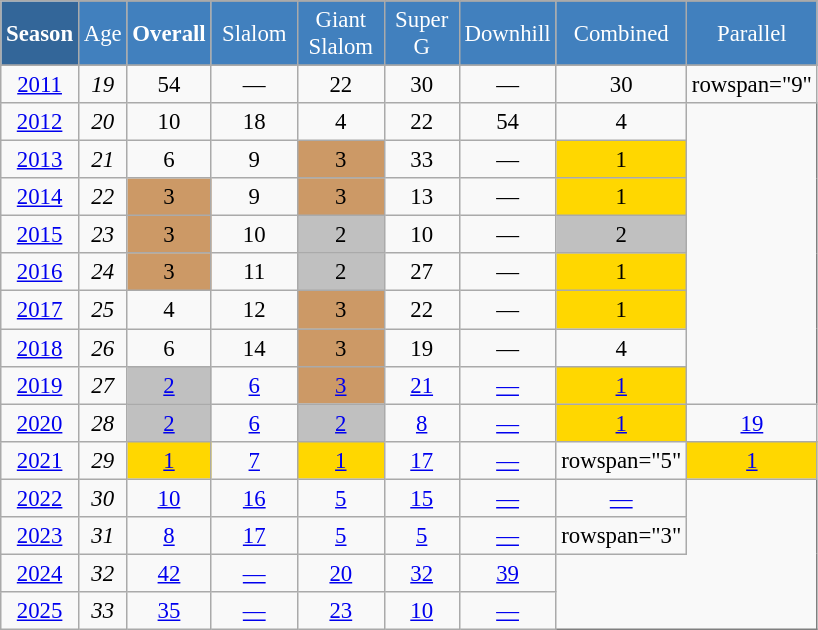<table class="wikitable" style="font-size:95%; text-align:center; border:grey solid 1px; border-collapse:collapse;" width="40%">
<tr style="background-color:#369; color:white;">
<td rowspan="2" colspan="1" width="8%"><strong>Season</strong></td>
</tr>
<tr style="background-color:#4180be; color:white;">
<td width="5%">Age</td>
<td width="5%"><strong>Overall</strong></td>
<td width="5%"> Slalom </td>
<td width="5%">Giant<br> Slalom </td>
<td width="5%"> Super  G</td>
<td width="5%">Downhill</td>
<td width="5%">Combined</td>
<td width="5%">Parallel</td>
</tr>
<tr style="background-color:#8CB2D8; color:white;">
</tr>
<tr>
<td><a href='#'>2011</a></td>
<td><em>19</em></td>
<td>54</td>
<td>—</td>
<td>22</td>
<td>30</td>
<td>—</td>
<td>30</td>
<td>rowspan="9" </td>
</tr>
<tr>
<td><a href='#'>2012</a></td>
<td><em>20</em></td>
<td>10</td>
<td>18</td>
<td>4</td>
<td>22</td>
<td>54</td>
<td>4</td>
</tr>
<tr>
<td><a href='#'>2013</a></td>
<td><em>21</em></td>
<td>6</td>
<td>9</td>
<td style="background:#c96;">3</td>
<td>33</td>
<td>—</td>
<td style="background:gold;">1</td>
</tr>
<tr>
<td><a href='#'>2014</a></td>
<td><em>22</em></td>
<td style="background:#c96;">3</td>
<td>9</td>
<td style="background:#c96;">3</td>
<td>13</td>
<td>—</td>
<td style="background:gold;">1</td>
</tr>
<tr>
<td><a href='#'>2015</a></td>
<td><em>23</em></td>
<td style="background:#c96;">3</td>
<td>10</td>
<td style="background:silver;">2</td>
<td>10</td>
<td>—</td>
<td style="background:silver;">2</td>
</tr>
<tr>
<td><a href='#'>2016</a></td>
<td><em>24</em></td>
<td style="background:#c96;">3</td>
<td>11</td>
<td style="background:silver;">2</td>
<td>27</td>
<td>—</td>
<td style="background:gold;">1</td>
</tr>
<tr>
<td><a href='#'>2017</a></td>
<td><em>25</em></td>
<td>4</td>
<td>12</td>
<td style="background:#c96;">3</td>
<td>22</td>
<td>—</td>
<td style="background:gold;">1</td>
</tr>
<tr>
<td><a href='#'>2018</a></td>
<td><em>26</em></td>
<td>6</td>
<td>14</td>
<td style="background:#c96;">3</td>
<td>19</td>
<td>—</td>
<td>4</td>
</tr>
<tr>
<td><a href='#'>2019</a></td>
<td><em>27</em></td>
<td style="background:silver;"><a href='#'>2</a></td>
<td><a href='#'>6</a></td>
<td style="background:#c96;"><a href='#'>3</a></td>
<td><a href='#'>21</a></td>
<td><a href='#'>—</a></td>
<td style="background:gold;"><a href='#'>1</a></td>
</tr>
<tr>
<td><a href='#'>2020</a></td>
<td><em>28</em></td>
<td style="background:silver;"><a href='#'>2</a></td>
<td><a href='#'>6</a></td>
<td style="background:silver;"><a href='#'>2</a></td>
<td><a href='#'>8</a></td>
<td><a href='#'>—</a></td>
<td style="background:gold;"><a href='#'>1</a></td>
<td><a href='#'>19</a></td>
</tr>
<tr>
<td><a href='#'>2021</a></td>
<td><em>29</em></td>
<td style="background:gold;"><a href='#'>1</a></td>
<td><a href='#'>7</a></td>
<td style="background:gold;"><a href='#'>1</a></td>
<td><a href='#'>17</a></td>
<td><a href='#'>—</a></td>
<td>rowspan="5"</td>
<td style="background:gold;"><a href='#'>1</a></td>
</tr>
<tr>
<td><a href='#'>2022</a></td>
<td><em>30</em></td>
<td><a href='#'>10</a></td>
<td><a href='#'>16</a></td>
<td><a href='#'>5</a></td>
<td><a href='#'>15</a></td>
<td><a href='#'>—</a></td>
<td><a href='#'>—</a></td>
</tr>
<tr>
<td><a href='#'>2023</a></td>
<td><em>31</em></td>
<td><a href='#'>8</a></td>
<td><a href='#'>17</a></td>
<td><a href='#'>5</a></td>
<td><a href='#'>5</a></td>
<td><a href='#'>—</a></td>
<td>rowspan="3"</td>
</tr>
<tr>
<td><a href='#'>2024</a></td>
<td><em>32</em></td>
<td><a href='#'>42</a></td>
<td><a href='#'>—</a></td>
<td><a href='#'>20</a></td>
<td><a href='#'>32</a></td>
<td><a href='#'>39</a></td>
</tr>
<tr>
<td><a href='#'>2025</a></td>
<td><em>33</em></td>
<td><a href='#'>35</a></td>
<td><a href='#'>—</a></td>
<td><a href='#'>23</a></td>
<td><a href='#'>10</a></td>
<td><a href='#'>—</a></td>
</tr>
</table>
